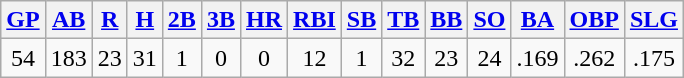<table class="wikitable">
<tr>
<th><a href='#'>GP</a></th>
<th><a href='#'>AB</a></th>
<th><a href='#'>R</a></th>
<th><a href='#'>H</a></th>
<th><a href='#'>2B</a></th>
<th><a href='#'>3B</a></th>
<th><a href='#'>HR</a></th>
<th><a href='#'>RBI</a></th>
<th><a href='#'>SB</a></th>
<th><a href='#'>TB</a></th>
<th><a href='#'>BB</a></th>
<th><a href='#'>SO</a></th>
<th><a href='#'>BA</a></th>
<th><a href='#'>OBP</a></th>
<th><a href='#'>SLG</a></th>
</tr>
<tr align=center>
<td>54</td>
<td>183</td>
<td>23</td>
<td>31</td>
<td>1</td>
<td>0</td>
<td>0</td>
<td>12</td>
<td>1</td>
<td>32</td>
<td>23</td>
<td>24</td>
<td>.169</td>
<td>.262</td>
<td>.175</td>
</tr>
</table>
